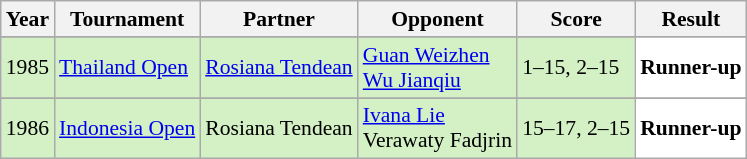<table class="sortable wikitable" style="font-size: 90%;">
<tr>
<th>Year</th>
<th>Tournament</th>
<th>Partner</th>
<th>Opponent</th>
<th>Score</th>
<th>Result</th>
</tr>
<tr>
</tr>
<tr style="background:#D4F1C5">
<td align="center">1985</td>
<td align="left"><a href='#'>Thailand Open</a></td>
<td align="left"> <a href='#'>Rosiana Tendean</a></td>
<td align="left"> <a href='#'>Guan Weizhen</a><br> <a href='#'>Wu Jianqiu</a></td>
<td align="left">1–15, 2–15</td>
<td style="text-align:left; background:white"> <strong>Runner-up</strong></td>
</tr>
<tr>
</tr>
<tr style="background:#D4F1C5">
<td align="center">1986</td>
<td align="left"><a href='#'>Indonesia Open</a></td>
<td align="left"> Rosiana Tendean</td>
<td align="left"> <a href='#'>Ivana Lie</a><br> Verawaty Fadjrin</td>
<td align="left">15–17, 2–15</td>
<td style="text-align:left; background:white"> <strong>Runner-up</strong></td>
</tr>
</table>
